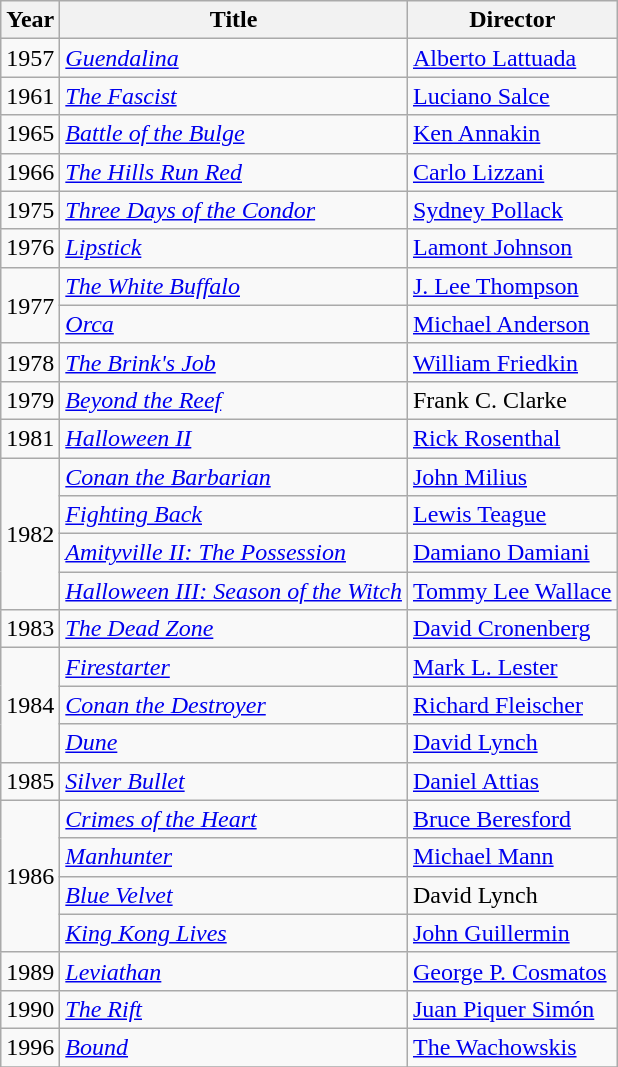<table class="wikitable">
<tr>
<th>Year</th>
<th>Title</th>
<th>Director</th>
</tr>
<tr>
<td>1957</td>
<td><em><a href='#'>Guendalina</a></em></td>
<td><a href='#'>Alberto Lattuada</a></td>
</tr>
<tr>
<td>1961</td>
<td><em><a href='#'>The Fascist</a></em></td>
<td><a href='#'>Luciano Salce</a></td>
</tr>
<tr>
<td>1965</td>
<td><em><a href='#'>Battle of the Bulge</a></em> </td>
<td><a href='#'>Ken Annakin</a></td>
</tr>
<tr>
<td>1966</td>
<td><em><a href='#'>The Hills Run Red</a></em></td>
<td><a href='#'>Carlo Lizzani</a></td>
</tr>
<tr>
<td>1975</td>
<td><em><a href='#'>Three Days of the Condor</a></em></td>
<td><a href='#'>Sydney Pollack</a></td>
</tr>
<tr>
<td>1976</td>
<td><em><a href='#'>Lipstick</a></em></td>
<td><a href='#'>Lamont Johnson</a></td>
</tr>
<tr>
<td rowspan=2>1977</td>
<td><em><a href='#'>The White Buffalo</a></em></td>
<td><a href='#'>J. Lee Thompson</a></td>
</tr>
<tr>
<td><em><a href='#'>Orca</a></em></td>
<td><a href='#'>Michael Anderson</a></td>
</tr>
<tr>
<td>1978</td>
<td><em><a href='#'>The Brink's Job</a></em></td>
<td><a href='#'>William Friedkin</a></td>
</tr>
<tr>
<td>1979</td>
<td><em><a href='#'>Beyond the Reef</a></em></td>
<td>Frank C. Clarke</td>
</tr>
<tr>
<td>1981</td>
<td><em><a href='#'>Halloween II</a></em></td>
<td><a href='#'>Rick Rosenthal</a></td>
</tr>
<tr>
<td rowspan="4">1982</td>
<td><em><a href='#'>Conan the Barbarian</a></em></td>
<td><a href='#'>John Milius</a></td>
</tr>
<tr>
<td><em><a href='#'>Fighting Back</a></em></td>
<td><a href='#'>Lewis Teague</a></td>
</tr>
<tr>
<td><em><a href='#'>Amityville II: The Possession</a></em></td>
<td><a href='#'>Damiano Damiani</a></td>
</tr>
<tr>
<td><em><a href='#'>Halloween III: Season of the Witch</a></em></td>
<td><a href='#'>Tommy Lee Wallace</a></td>
</tr>
<tr>
<td>1983</td>
<td><em><a href='#'>The Dead Zone</a></em></td>
<td><a href='#'>David Cronenberg</a></td>
</tr>
<tr>
<td rowspan=3>1984</td>
<td><em><a href='#'>Firestarter</a></em></td>
<td><a href='#'>Mark L. Lester</a></td>
</tr>
<tr>
<td><em><a href='#'>Conan the Destroyer</a></em></td>
<td><a href='#'>Richard Fleischer</a></td>
</tr>
<tr>
<td><em><a href='#'>Dune</a></em></td>
<td><a href='#'>David Lynch</a></td>
</tr>
<tr>
<td>1985</td>
<td><em><a href='#'>Silver Bullet</a></em></td>
<td><a href='#'>Daniel Attias</a></td>
</tr>
<tr>
<td rowspan=4>1986</td>
<td><em><a href='#'>Crimes of the Heart</a></em></td>
<td><a href='#'>Bruce Beresford</a></td>
</tr>
<tr>
<td><em><a href='#'>Manhunter</a></em></td>
<td><a href='#'>Michael Mann</a></td>
</tr>
<tr>
<td><em><a href='#'>Blue Velvet</a></em></td>
<td>David Lynch</td>
</tr>
<tr>
<td><em><a href='#'>King Kong Lives</a></em></td>
<td><a href='#'>John Guillermin</a></td>
</tr>
<tr>
<td>1989</td>
<td><em><a href='#'>Leviathan</a></em></td>
<td><a href='#'>George P. Cosmatos</a></td>
</tr>
<tr>
<td>1990</td>
<td><em><a href='#'>The Rift</a></em></td>
<td><a href='#'>Juan Piquer Simón</a></td>
</tr>
<tr>
<td>1996</td>
<td><em><a href='#'>Bound</a></em></td>
<td><a href='#'>The Wachowskis</a></td>
</tr>
<tr>
</tr>
</table>
